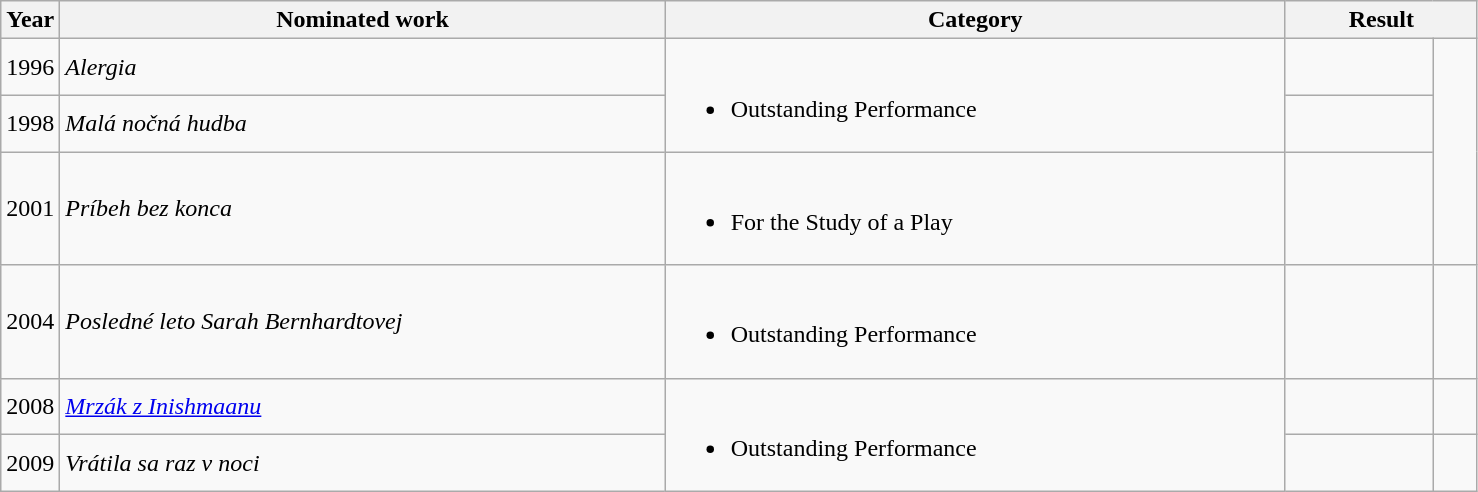<table class=wikitable>
<tr>
<th width=4%>Year</th>
<th width=41%>Nominated work</th>
<th width=42%>Category</th>
<th width=13% colspan=2>Result</th>
</tr>
<tr>
<td>1996</td>
<td><em>Alergia</em></td>
<td rowspan=2><br><ul><li>Outstanding Performance</li></ul></td>
<td></td>
<td width=3% align=center rowspan=3></td>
</tr>
<tr>
<td>1998</td>
<td><em>Malá nočná hudba</em></td>
<td></td>
</tr>
<tr>
<td>2001</td>
<td><em>Príbeh bez konca</em></td>
<td><br><ul><li>For the Study of a Play</li></ul></td>
<td></td>
</tr>
<tr>
<td>2004</td>
<td><em>Posledné leto Sarah Bernhardtovej</em></td>
<td><br><ul><li>Outstanding Performance</li></ul></td>
<td></td>
<td width=3% align=center></td>
</tr>
<tr>
<td>2008</td>
<td><em><a href='#'>Mrzák z Inishmaanu</a></em></td>
<td rowspan=2><br><ul><li>Outstanding Performance</li></ul></td>
<td></td>
<td width=3% align=center></td>
</tr>
<tr>
<td>2009</td>
<td><em>Vrátila sa raz v noci</em></td>
<td></td>
<td width=3% align=center></td>
</tr>
</table>
